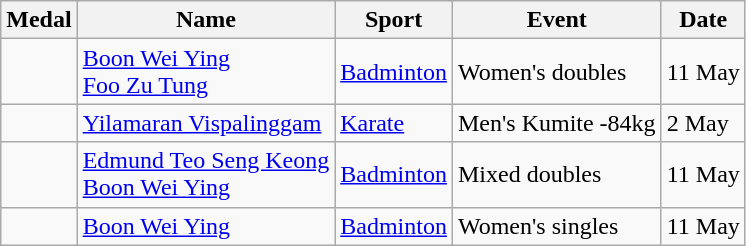<table class="wikitable sortable">
<tr>
<th>Medal</th>
<th>Name</th>
<th>Sport</th>
<th>Event</th>
<th>Date</th>
</tr>
<tr>
<td></td>
<td><a href='#'>Boon Wei Ying</a><br><a href='#'>Foo Zu Tung</a></td>
<td><a href='#'>Badminton</a></td>
<td>Women's doubles</td>
<td>11 May</td>
</tr>
<tr>
<td></td>
<td><a href='#'>Yilamaran Vispalinggam</a></td>
<td><a href='#'>Karate</a></td>
<td>Men's Kumite -84kg</td>
<td>2 May</td>
</tr>
<tr>
<td></td>
<td><a href='#'>Edmund Teo Seng Keong</a><br><a href='#'>Boon Wei Ying</a></td>
<td><a href='#'>Badminton</a></td>
<td>Mixed doubles</td>
<td>11 May</td>
</tr>
<tr>
<td></td>
<td><a href='#'>Boon Wei Ying</a></td>
<td><a href='#'>Badminton</a></td>
<td>Women's singles</td>
<td>11 May</td>
</tr>
</table>
